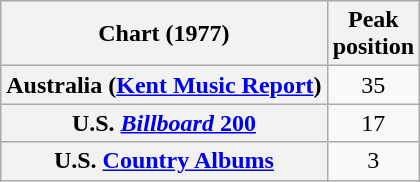<table class="wikitable sortable plainrowheaders" style="text-align:center">
<tr>
<th scope="col">Chart (1977)</th>
<th scope="col">Peak<br> position</th>
</tr>
<tr>
<th scope="row">Australia (<a href='#'>Kent Music Report</a>)</th>
<td style="text-align:center;">35</td>
</tr>
<tr>
<th scope="row">U.S. <a href='#'><em>Billboard</em> 200</a></th>
<td>17</td>
</tr>
<tr>
<th scope="row">U.S. <a href='#'>Country Albums</a></th>
<td>3</td>
</tr>
</table>
